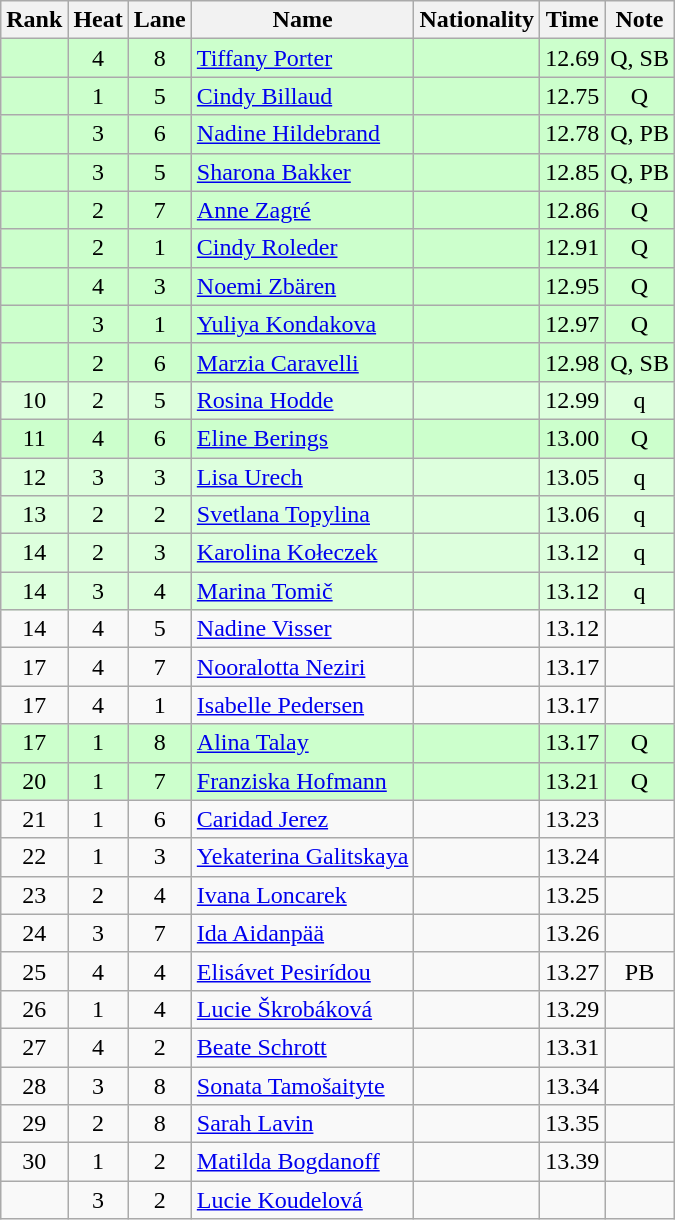<table class="wikitable sortable" style="text-align:center">
<tr>
<th>Rank</th>
<th>Heat</th>
<th>Lane</th>
<th>Name</th>
<th>Nationality</th>
<th>Time</th>
<th>Note</th>
</tr>
<tr bgcolor=ccffcc>
<td></td>
<td>4</td>
<td>8</td>
<td align=left><a href='#'>Tiffany Porter</a></td>
<td align=left></td>
<td>12.69</td>
<td>Q, SB</td>
</tr>
<tr bgcolor=ccffcc>
<td></td>
<td>1</td>
<td>5</td>
<td align=left><a href='#'>Cindy Billaud</a></td>
<td align=left></td>
<td>12.75</td>
<td>Q</td>
</tr>
<tr bgcolor=ccffcc>
<td></td>
<td>3</td>
<td>6</td>
<td align=left><a href='#'>Nadine Hildebrand</a></td>
<td align=left></td>
<td>12.78</td>
<td>Q, PB</td>
</tr>
<tr bgcolor=ccffcc>
<td></td>
<td>3</td>
<td>5</td>
<td align=left><a href='#'>Sharona Bakker</a></td>
<td align=left></td>
<td>12.85</td>
<td>Q, PB</td>
</tr>
<tr bgcolor=ccffcc>
<td></td>
<td>2</td>
<td>7</td>
<td align=left><a href='#'>Anne Zagré</a></td>
<td align=left></td>
<td>12.86</td>
<td>Q</td>
</tr>
<tr bgcolor=ccffcc>
<td></td>
<td>2</td>
<td>1</td>
<td align=left><a href='#'>Cindy Roleder</a></td>
<td align=left></td>
<td>12.91</td>
<td>Q</td>
</tr>
<tr bgcolor=ccffcc>
<td></td>
<td>4</td>
<td>3</td>
<td align=left><a href='#'>Noemi Zbären</a></td>
<td align=left></td>
<td>12.95</td>
<td>Q</td>
</tr>
<tr bgcolor=ccffcc>
<td></td>
<td>3</td>
<td>1</td>
<td align=left><a href='#'>Yuliya Kondakova</a></td>
<td align=left></td>
<td>12.97</td>
<td>Q</td>
</tr>
<tr bgcolor=ccffcc>
<td></td>
<td>2</td>
<td>6</td>
<td align=left><a href='#'>Marzia Caravelli</a></td>
<td align=left></td>
<td>12.98</td>
<td>Q, SB</td>
</tr>
<tr bgcolor=ddffdd>
<td>10</td>
<td>2</td>
<td>5</td>
<td align=left><a href='#'>Rosina Hodde</a></td>
<td align=left></td>
<td>12.99</td>
<td>q</td>
</tr>
<tr bgcolor=ccffcc>
<td>11</td>
<td>4</td>
<td>6</td>
<td align=left><a href='#'>Eline Berings</a></td>
<td align=left></td>
<td>13.00</td>
<td>Q</td>
</tr>
<tr bgcolor=ddffdd>
<td>12</td>
<td>3</td>
<td>3</td>
<td align=left><a href='#'>Lisa Urech</a></td>
<td align=left></td>
<td>13.05</td>
<td>q</td>
</tr>
<tr bgcolor=ddffdd>
<td>13</td>
<td>2</td>
<td>2</td>
<td align=left><a href='#'>Svetlana Topylina</a></td>
<td align=left></td>
<td>13.06</td>
<td>q</td>
</tr>
<tr bgcolor=ddffdd>
<td>14</td>
<td>2</td>
<td>3</td>
<td align=left><a href='#'>Karolina Kołeczek</a></td>
<td align=left></td>
<td>13.12</td>
<td>q</td>
</tr>
<tr bgcolor=ddffdd>
<td>14</td>
<td>3</td>
<td>4</td>
<td align=left><a href='#'>Marina Tomič</a></td>
<td align=left></td>
<td>13.12</td>
<td>q</td>
</tr>
<tr>
<td>14</td>
<td>4</td>
<td>5</td>
<td align=left><a href='#'>Nadine Visser</a></td>
<td align=left></td>
<td>13.12</td>
<td></td>
</tr>
<tr>
<td>17</td>
<td>4</td>
<td>7</td>
<td align=left><a href='#'>Nooralotta Neziri</a></td>
<td align=left></td>
<td>13.17</td>
<td></td>
</tr>
<tr>
<td>17</td>
<td>4</td>
<td>1</td>
<td align=left><a href='#'>Isabelle Pedersen</a></td>
<td align=left></td>
<td>13.17</td>
<td></td>
</tr>
<tr bgcolor=ccffcc>
<td>17</td>
<td>1</td>
<td>8</td>
<td align=left><a href='#'>Alina Talay</a></td>
<td align=left></td>
<td>13.17</td>
<td>Q</td>
</tr>
<tr bgcolor=ccffcc>
<td>20</td>
<td>1</td>
<td>7</td>
<td align=left><a href='#'>Franziska Hofmann</a></td>
<td align=left></td>
<td>13.21</td>
<td>Q</td>
</tr>
<tr>
<td>21</td>
<td>1</td>
<td>6</td>
<td align=left><a href='#'>Caridad Jerez</a></td>
<td align=left></td>
<td>13.23</td>
<td></td>
</tr>
<tr>
<td>22</td>
<td>1</td>
<td>3</td>
<td align=left><a href='#'>Yekaterina Galitskaya</a></td>
<td align=left></td>
<td>13.24</td>
<td></td>
</tr>
<tr>
<td>23</td>
<td>2</td>
<td>4</td>
<td align=left><a href='#'>Ivana Loncarek</a></td>
<td align=left></td>
<td>13.25</td>
<td></td>
</tr>
<tr>
<td>24</td>
<td>3</td>
<td>7</td>
<td align=left><a href='#'>Ida Aidanpää</a></td>
<td align=left></td>
<td>13.26</td>
<td></td>
</tr>
<tr>
<td>25</td>
<td>4</td>
<td>4</td>
<td align=left><a href='#'>Elisávet Pesirídou</a></td>
<td align=left></td>
<td>13.27</td>
<td>PB</td>
</tr>
<tr>
<td>26</td>
<td>1</td>
<td>4</td>
<td align=left><a href='#'>Lucie Škrobáková</a></td>
<td align=left></td>
<td>13.29</td>
<td></td>
</tr>
<tr>
<td>27</td>
<td>4</td>
<td>2</td>
<td align=left><a href='#'>Beate Schrott</a></td>
<td align=left></td>
<td>13.31</td>
<td></td>
</tr>
<tr>
<td>28</td>
<td>3</td>
<td>8</td>
<td align=left><a href='#'>Sonata Tamošaityte</a></td>
<td align=left></td>
<td>13.34</td>
<td></td>
</tr>
<tr>
<td>29</td>
<td>2</td>
<td>8</td>
<td align=left><a href='#'>Sarah Lavin</a></td>
<td align=left></td>
<td>13.35</td>
<td></td>
</tr>
<tr>
<td>30</td>
<td>1</td>
<td>2</td>
<td align=left><a href='#'>Matilda Bogdanoff</a></td>
<td align=left></td>
<td>13.39</td>
<td></td>
</tr>
<tr>
<td></td>
<td>3</td>
<td>2</td>
<td align=left><a href='#'>Lucie Koudelová</a></td>
<td align=left></td>
<td></td>
<td></td>
</tr>
</table>
